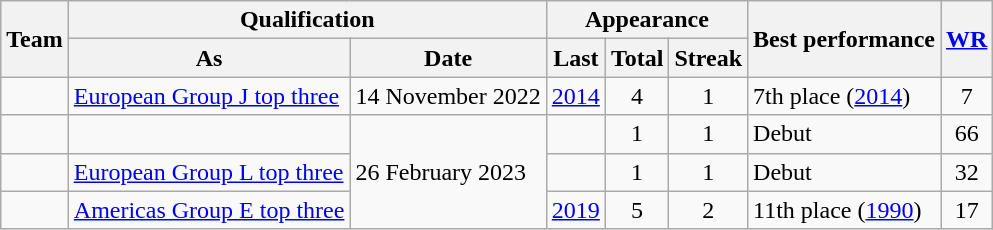<table class="wikitable">
<tr>
<th rowspan=2>Team</th>
<th colspan=2>Qualification</th>
<th colspan=3>Appearance</th>
<th rowspan=2>Best performance</th>
<th rowspan=2><a href='#'>WR</a></th>
</tr>
<tr>
<th>As</th>
<th>Date</th>
<th>Last</th>
<th>Total</th>
<th>Streak</th>
</tr>
<tr>
<td></td>
<td><a href='#'>European Group J top three</a></td>
<td>14 November 2022</td>
<td><a href='#'>2014</a></td>
<td align=center>4</td>
<td align=center>1</td>
<td>7th place (<a href='#'>2014</a>)</td>
<td align=center>7</td>
</tr>
<tr>
<td></td>
<td></td>
<td rowspan=3>26 February 2023</td>
<td></td>
<td align=center>1</td>
<td align=center>1</td>
<td>Debut</td>
<td align=center>66</td>
</tr>
<tr>
<td></td>
<td><a href='#'>European Group L top three</a></td>
<td></td>
<td align=center>1</td>
<td align=center>1</td>
<td>Debut</td>
<td align=center>32</td>
</tr>
<tr>
<td></td>
<td><a href='#'>Americas Group E top three</a></td>
<td><a href='#'>2019</a></td>
<td align=center>5</td>
<td align=center>2</td>
<td>11th place (<a href='#'>1990</a>)</td>
<td align=center>17</td>
</tr>
</table>
